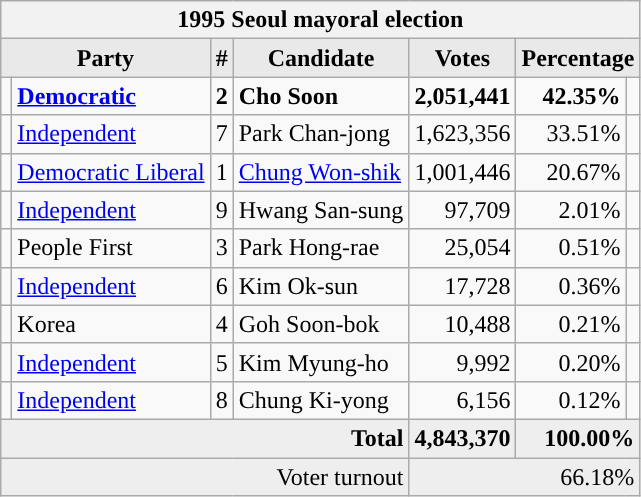<table class="wikitable">
<tr>
<th colspan="7">1995 Seoul mayoral election</th>
</tr>
<tr>
<th style="background-color:#E9E9E9" colspan=2>Party</th>
<th style="background-color:#E9E9E9">#</th>
<th style="background-color:#E9E9E9">Candidate</th>
<th style="background-color:#E9E9E9">Votes</th>
<th style="background-color:#E9E9E9" colspan=2>Percentage</th>
</tr>
<tr style="font-weight:bold">
<td></td>
<td align=left><a href='#'>Democratic</a></td>
<td align=center>2</td>
<td align=left>Cho Soon</td>
<td align=right>2,051,441</td>
<td align=right>42.35%</td>
<td align=right></td>
</tr>
<tr>
<td></td>
<td align=left><a href='#'>Independent</a></td>
<td align=center>7</td>
<td align=left>Park Chan-jong</td>
<td align=right>1,623,356</td>
<td align=right>33.51%</td>
<td align=right></td>
</tr>
<tr>
<td></td>
<td align=left><a href='#'>Democratic Liberal</a></td>
<td align=center>1</td>
<td align=left><a href='#'>Chung Won-shik</a></td>
<td align=right>1,001,446</td>
<td align=right>20.67%</td>
<td align=right></td>
</tr>
<tr>
<td></td>
<td align=left><a href='#'>Independent</a></td>
<td align=center>9</td>
<td align=left>Hwang San-sung</td>
<td align=right>97,709</td>
<td align=right>2.01%</td>
<td align=right></td>
</tr>
<tr>
<td></td>
<td align=left>People First</td>
<td align=center>3</td>
<td align=left>Park Hong-rae</td>
<td align=right>25,054</td>
<td align=right>0.51%</td>
<td align=right></td>
</tr>
<tr>
<td></td>
<td align=left><a href='#'>Independent</a></td>
<td align=center>6</td>
<td align=left>Kim Ok-sun</td>
<td align=right>17,728</td>
<td align=right>0.36%</td>
<td align=right></td>
</tr>
<tr>
<td></td>
<td align=left>Korea</td>
<td align=center>4</td>
<td align=left>Goh Soon-bok</td>
<td align=right>10,488</td>
<td align=right>0.21%</td>
<td align=right></td>
</tr>
<tr>
<td></td>
<td align=left><a href='#'>Independent</a></td>
<td align=center>5</td>
<td align=left>Kim Myung-ho</td>
<td align=right>9,992</td>
<td align=right>0.20%</td>
<td align=right></td>
</tr>
<tr>
<td></td>
<td align=left><a href='#'>Independent</a></td>
<td align=center>8</td>
<td align=left>Chung Ki-yong</td>
<td align=right>6,156</td>
<td align=right>0.12%</td>
<td align=right></td>
</tr>
<tr bgcolor="#EEEEEE" style="font-weight:bold">
<td colspan="4" align=right>Total</td>
<td align=right>4,843,370</td>
<td align=right colspan=2>100.00%</td>
</tr>
<tr bgcolor="#EEEEEE">
<td colspan="4" align="right">Voter turnout</td>
<td colspan="3" align="right">66.18%</td>
</tr>
</table>
